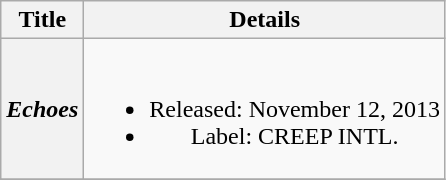<table class="wikitable plainrowheaders" style="text-align:center;">
<tr>
<th scope="col">Title</th>
<th scope="col">Details</th>
</tr>
<tr>
<th scope="row"><em>Echoes</em></th>
<td><br><ul><li>Released: November 12, 2013</li><li>Label: CREEP INTL.</li></ul></td>
</tr>
<tr>
</tr>
</table>
